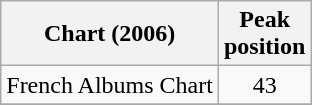<table class="wikitable">
<tr>
<th>Chart (2006)</th>
<th>Peak<br>position</th>
</tr>
<tr>
<td>French Albums Chart</td>
<td align="center">43</td>
</tr>
<tr>
</tr>
</table>
